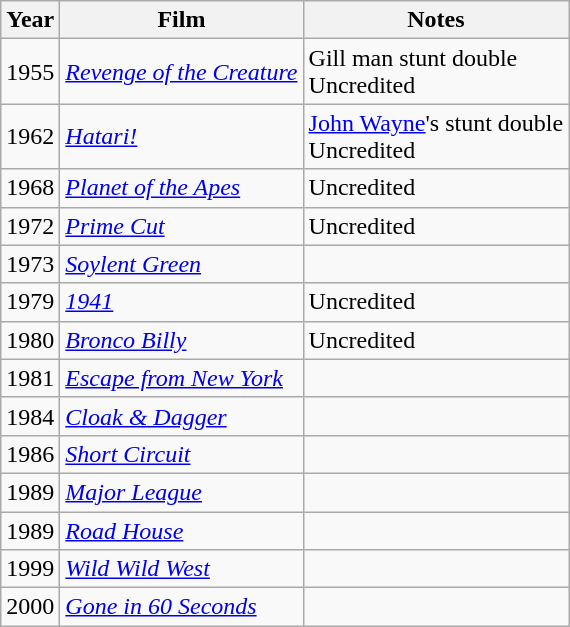<table class="wikitable sortable">
<tr>
<th>Year</th>
<th>Film</th>
<th class="unsortable">Notes</th>
</tr>
<tr>
<td>1955</td>
<td><em><a href='#'>Revenge of the Creature</a></em></td>
<td>Gill man stunt double<br>Uncredited</td>
</tr>
<tr>
<td>1962</td>
<td><em><a href='#'>Hatari!</a></em></td>
<td><a href='#'>John Wayne</a>'s stunt double<br>Uncredited</td>
</tr>
<tr>
<td>1968</td>
<td><em><a href='#'>Planet of the Apes</a></em></td>
<td>Uncredited</td>
</tr>
<tr>
<td>1972</td>
<td><em><a href='#'>Prime Cut</a></em></td>
<td>Uncredited</td>
</tr>
<tr>
<td>1973</td>
<td><em><a href='#'>Soylent Green</a></em></td>
<td></td>
</tr>
<tr>
<td>1979</td>
<td><em><a href='#'>1941</a></em></td>
<td>Uncredited</td>
</tr>
<tr>
<td>1980</td>
<td><em><a href='#'>Bronco Billy</a></em></td>
<td>Uncredited</td>
</tr>
<tr>
<td>1981</td>
<td><em><a href='#'>Escape from New York</a></em></td>
<td></td>
</tr>
<tr>
<td>1984</td>
<td><em><a href='#'>Cloak & Dagger</a></em></td>
<td></td>
</tr>
<tr>
<td>1986</td>
<td><em><a href='#'>Short Circuit</a></em></td>
<td></td>
</tr>
<tr>
<td>1989</td>
<td><em><a href='#'>Major League</a></em></td>
<td></td>
</tr>
<tr>
<td>1989</td>
<td><em><a href='#'>Road House</a></em></td>
<td></td>
</tr>
<tr>
<td>1999</td>
<td><em><a href='#'>Wild Wild West</a></em></td>
<td></td>
</tr>
<tr>
<td>2000</td>
<td><em><a href='#'>Gone in 60 Seconds</a></em></td>
<td></td>
</tr>
</table>
